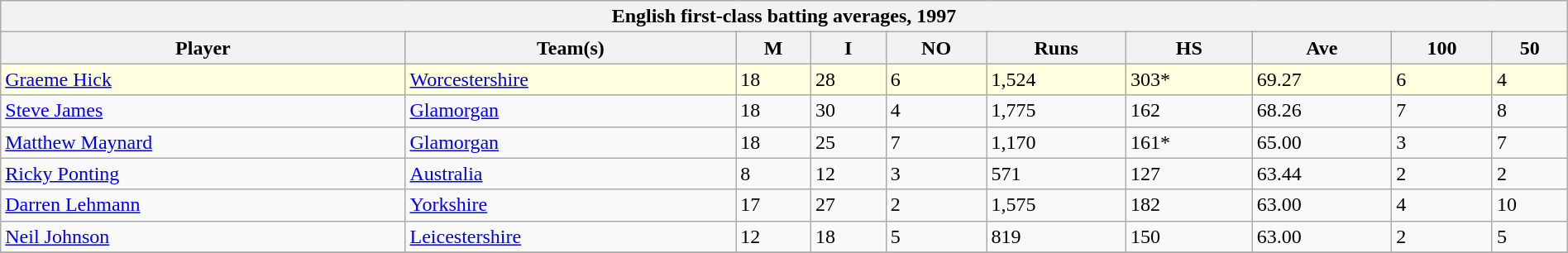<table class="wikitable" width="100%">
<tr>
<th bgcolor="#efefef" colspan=14>English first-class batting averages, 1997</th>
</tr>
<tr bgcolor="#efefef">
<th>Player</th>
<th>Team(s)</th>
<th>M</th>
<th>I</th>
<th>NO</th>
<th>Runs</th>
<th>HS</th>
<th>Ave</th>
<th>100</th>
<th>50</th>
</tr>
<tr bgcolor="#ffffe0">
<td><a href='#'>Graeme Hick</a></td>
<td><a href='#'>Worcestershire</a></td>
<td>18</td>
<td>28</td>
<td>6</td>
<td>1,524</td>
<td>303*</td>
<td>69.27</td>
<td>6</td>
<td>4</td>
</tr>
<tr>
<td><a href='#'>Steve James</a></td>
<td><a href='#'>Glamorgan</a></td>
<td>18</td>
<td>30</td>
<td>4</td>
<td>1,775</td>
<td>162</td>
<td>68.26</td>
<td>7</td>
<td>8</td>
</tr>
<tr>
<td><a href='#'>Matthew Maynard</a></td>
<td><a href='#'>Glamorgan</a></td>
<td>18</td>
<td>25</td>
<td>7</td>
<td>1,170</td>
<td>161*</td>
<td>65.00</td>
<td>3</td>
<td>7</td>
</tr>
<tr>
<td><a href='#'>Ricky Ponting</a></td>
<td><a href='#'>Australia</a></td>
<td>8</td>
<td>12</td>
<td>3</td>
<td>571</td>
<td>127</td>
<td>63.44</td>
<td>2</td>
<td>2</td>
</tr>
<tr>
<td><a href='#'>Darren Lehmann</a></td>
<td><a href='#'>Yorkshire</a></td>
<td>17</td>
<td>27</td>
<td>2</td>
<td>1,575</td>
<td>182</td>
<td>63.00</td>
<td>4</td>
<td>10</td>
</tr>
<tr>
<td><a href='#'>Neil Johnson</a></td>
<td><a href='#'>Leicestershire</a></td>
<td>12</td>
<td>18</td>
<td>5</td>
<td>819</td>
<td>150</td>
<td>63.00</td>
<td>2</td>
<td>5</td>
</tr>
<tr>
</tr>
</table>
